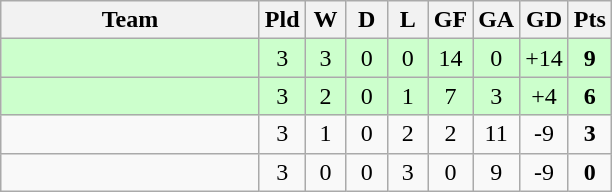<table class="wikitable" style="text-align: center;">
<tr>
<th width=165>Team</th>
<th width=20>Pld</th>
<th width=20>W</th>
<th width=20>D</th>
<th width=20>L</th>
<th width=20>GF</th>
<th width=20>GA</th>
<th width=20>GD</th>
<th width=20>Pts</th>
</tr>
<tr bgcolor=ccffcc>
<td align="left"></td>
<td>3</td>
<td>3</td>
<td>0</td>
<td>0</td>
<td>14</td>
<td>0</td>
<td>+14</td>
<td><strong>9</strong></td>
</tr>
<tr bgcolor=ccffcc>
<td align="left"></td>
<td>3</td>
<td>2</td>
<td>0</td>
<td>1</td>
<td>7</td>
<td>3</td>
<td>+4</td>
<td><strong>6</strong></td>
</tr>
<tr>
<td align="left"></td>
<td>3</td>
<td>1</td>
<td>0</td>
<td>2</td>
<td>2</td>
<td>11</td>
<td>-9</td>
<td><strong>3</strong></td>
</tr>
<tr>
<td align="left"></td>
<td>3</td>
<td>0</td>
<td>0</td>
<td>3</td>
<td>0</td>
<td>9</td>
<td>-9</td>
<td><strong>0</strong></td>
</tr>
</table>
